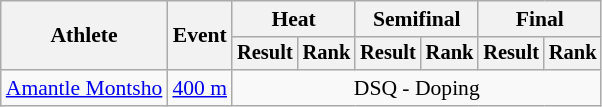<table class="wikitable" style="font-size:90%">
<tr>
<th rowspan="2">Athlete</th>
<th rowspan="2">Event</th>
<th colspan="2">Heat</th>
<th colspan="2">Semifinal</th>
<th colspan="2">Final</th>
</tr>
<tr style="font-size:95%">
<th>Result</th>
<th>Rank</th>
<th>Result</th>
<th>Rank</th>
<th>Result</th>
<th>Rank</th>
</tr>
<tr align=center>
<td align=left><a href='#'>Amantle Montsho</a></td>
<td align=left><a href='#'>400 m</a></td>
<td colspan=6>DSQ - Doping</td>
</tr>
</table>
